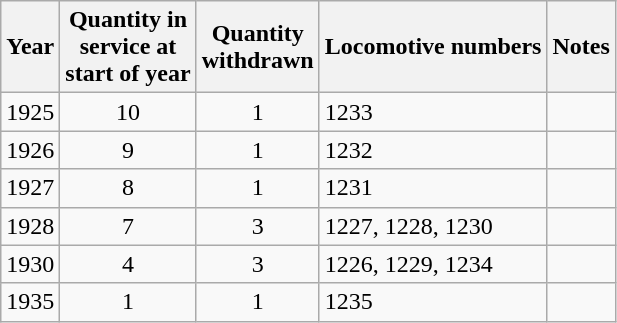<table class="wikitable collapsible collapsed" style=text-align:center>
<tr>
<th>Year</th>
<th>Quantity in<br>service at<br>start of year</th>
<th>Quantity<br>withdrawn</th>
<th>Locomotive numbers</th>
<th>Notes</th>
</tr>
<tr>
<td>1925</td>
<td>10</td>
<td>1</td>
<td align=left>1233</td>
<td align=left></td>
</tr>
<tr>
<td>1926</td>
<td>9</td>
<td>1</td>
<td align=left>1232</td>
<td align=left></td>
</tr>
<tr>
<td>1927</td>
<td>8</td>
<td>1</td>
<td align=left>1231</td>
<td align=left></td>
</tr>
<tr>
<td>1928</td>
<td>7</td>
<td>3</td>
<td align=left>1227, 1228, 1230</td>
<td align=left></td>
</tr>
<tr>
<td>1930</td>
<td>4</td>
<td>3</td>
<td align=left>1226, 1229, 1234</td>
<td align=left></td>
</tr>
<tr>
<td>1935</td>
<td>1</td>
<td>1</td>
<td align=left>1235</td>
<td align=left></td>
</tr>
</table>
